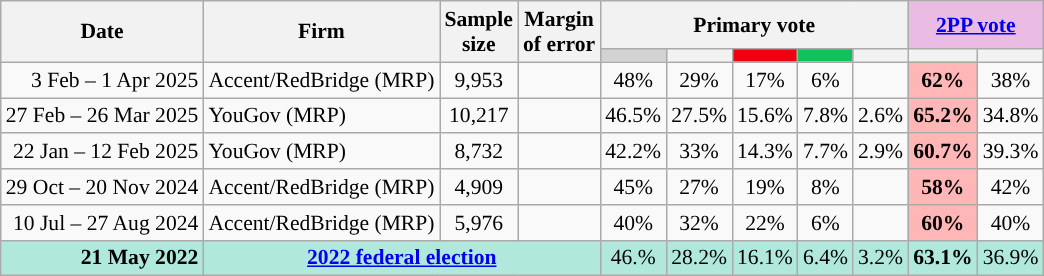<table class="nowrap wikitable tpl-blanktable" style=text-align:center;font-size:90%>
<tr>
<th rowspan=2>Date</th>
<th rowspan=2>Firm</th>
<th rowspan=2>Sample<br>size</th>
<th rowspan=2>Margin<br>of error</th>
<th colspan=5>Primary vote</th>
<th colspan=2 class=unsortable style=background:#ebbce3><a href='#'>2PP vote</a></th>
</tr>
<tr>
<th class=unsortable style=background:lightgray></th>
<th style="background:"></th>
<th style="background:#F00011"></th>
<th style=background:#10C25B></th>
<th style=background:></th>
<th style=background:></th>
<th style=background:></th>
</tr>
<tr>
<td align=right>3 Feb – 1 Apr 2025</td>
<td align=left>Accent/RedBridge (MRP)</td>
<td>9,953</td>
<td></td>
<td>48%</td>
<td>29%</td>
<td>17%</td>
<td>6%</td>
<td></td>
<th style=background:#FFB6B6>62%</th>
<td>38%</td>
</tr>
<tr>
<td align=right>27 Feb – 26 Mar 2025</td>
<td align=left>YouGov (MRP)</td>
<td>10,217</td>
<td></td>
<td>46.5%</td>
<td>27.5%</td>
<td>15.6%</td>
<td>7.8%</td>
<td>2.6%</td>
<th style=background:#FFB6B6>65.2%</th>
<td>34.8%</td>
</tr>
<tr>
<td align=right>22 Jan – 12 Feb 2025</td>
<td align=left>YouGov (MRP)</td>
<td>8,732</td>
<td></td>
<td>42.2%</td>
<td>33%</td>
<td>14.3%</td>
<td>7.7%</td>
<td>2.9%</td>
<th style=background:#FFB6B6>60.7%</th>
<td>39.3%</td>
</tr>
<tr>
<td align=right>29 Oct – 20 Nov 2024</td>
<td align=left>Accent/RedBridge (MRP)</td>
<td>4,909</td>
<td></td>
<td>45%</td>
<td>27%</td>
<td>19%</td>
<td>8%</td>
<td></td>
<th style=background:#FFB6B6>58%</th>
<td>42%</td>
</tr>
<tr>
<td align=right>10 Jul – 27 Aug 2024</td>
<td align=left>Accent/RedBridge (MRP)</td>
<td>5,976</td>
<td></td>
<td>40%</td>
<td>32%</td>
<td>22%</td>
<td>6%</td>
<td></td>
<th style=background:#FFB6B6>60%</th>
<td>40%</td>
</tr>
<tr style=background:#b0e9db>
<td style=text-align:right data-sort-value=21-May-2022><strong>21 May 2022</strong></td>
<td colspan=3 style=text-align:center><strong><a href='#'>2022 federal election</a></strong></td>
<td>46.%</td>
<td>28.2%</td>
<td>16.1%</td>
<td>6.4%</td>
<td>3.2%</td>
<td><strong>63.1%</strong></td>
<td>36.9%</td>
</tr>
</table>
